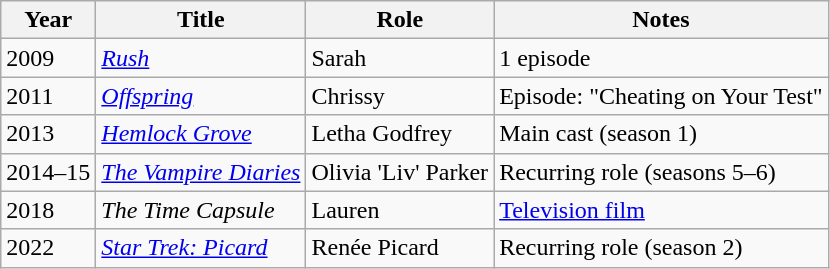<table class="wikitable sortable">
<tr>
<th>Year</th>
<th>Title</th>
<th>Role</th>
<th class="unsortable">Notes</th>
</tr>
<tr>
<td>2009</td>
<td><em><a href='#'>Rush</a></em></td>
<td>Sarah</td>
<td>1 episode</td>
</tr>
<tr>
<td>2011</td>
<td><em><a href='#'>Offspring</a></em></td>
<td>Chrissy</td>
<td>Episode: "Cheating on Your Test"</td>
</tr>
<tr>
<td>2013</td>
<td><em><a href='#'>Hemlock Grove</a></em></td>
<td>Letha Godfrey</td>
<td>Main cast (season 1)</td>
</tr>
<tr>
<td>2014–15</td>
<td><em><a href='#'>The Vampire Diaries</a></em></td>
<td>Olivia 'Liv' Parker</td>
<td>Recurring role (seasons 5–6)</td>
</tr>
<tr>
<td>2018</td>
<td><em>The Time Capsule</em></td>
<td>Lauren</td>
<td><a href='#'>Television film</a></td>
</tr>
<tr>
<td>2022</td>
<td><em><a href='#'>Star Trek: Picard</a></em></td>
<td>Renée Picard</td>
<td>Recurring role (season 2)</td>
</tr>
</table>
